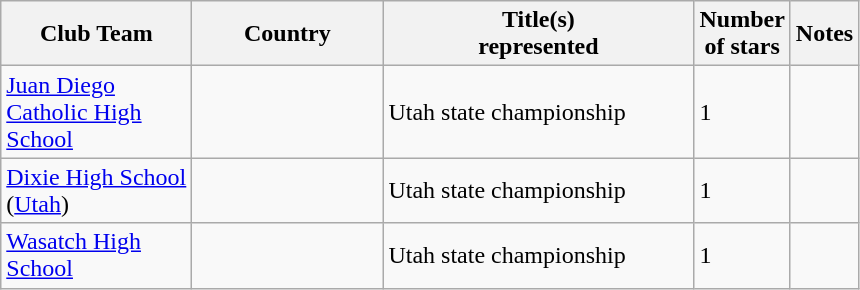<table class="wikitable sortable">
<tr>
<th width=120>Club Team</th>
<th width=120>Country</th>
<th width=200>Title(s)<br>represented</th>
<th>Number<br>of stars</th>
<th class="unsortable">Notes</th>
</tr>
<tr>
<td><a href='#'>Juan Diego Catholic High School</a></td>
<td></td>
<td>Utah state championship</td>
<td>1</td>
<td></td>
</tr>
<tr>
<td><a href='#'>Dixie High School</a> (<a href='#'>Utah</a>)</td>
<td></td>
<td>Utah state championship</td>
<td>1</td>
<td></td>
</tr>
<tr>
<td><a href='#'>Wasatch High School</a></td>
<td></td>
<td>Utah state championship</td>
<td>1</td>
<td></td>
</tr>
</table>
